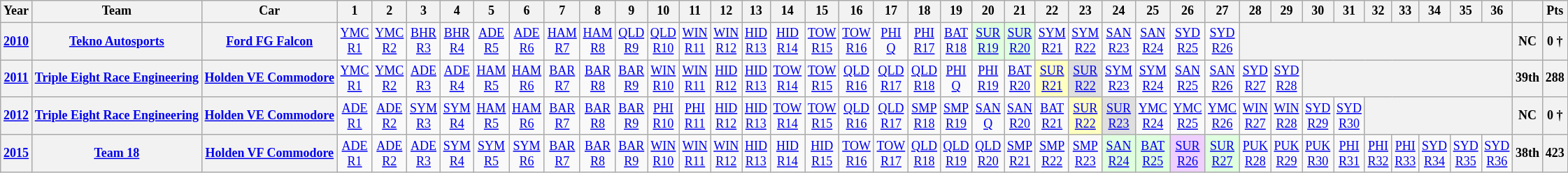<table class="wikitable" style="text-align:center; font-size:75%">
<tr>
<th>Year</th>
<th>Team</th>
<th>Car</th>
<th>1</th>
<th>2</th>
<th>3</th>
<th>4</th>
<th>5</th>
<th>6</th>
<th>7</th>
<th>8</th>
<th>9</th>
<th>10</th>
<th>11</th>
<th>12</th>
<th>13</th>
<th>14</th>
<th>15</th>
<th>16</th>
<th>17</th>
<th>18</th>
<th>19</th>
<th>20</th>
<th>21</th>
<th>22</th>
<th>23</th>
<th>24</th>
<th>25</th>
<th>26</th>
<th>27</th>
<th>28</th>
<th>29</th>
<th>30</th>
<th>31</th>
<th>32</th>
<th>33</th>
<th>34</th>
<th>35</th>
<th>36</th>
<th></th>
<th>Pts</th>
</tr>
<tr>
<th><a href='#'>2010</a></th>
<th nowrap><a href='#'>Tekno Autosports</a></th>
<th nowrap><a href='#'>Ford FG Falcon</a></th>
<td><a href='#'>YMC<br>R1</a></td>
<td><a href='#'>YMC<br>R2</a></td>
<td><a href='#'>BHR<br>R3</a></td>
<td><a href='#'>BHR<br>R4</a></td>
<td><a href='#'>ADE<br>R5</a></td>
<td><a href='#'>ADE<br>R6</a></td>
<td><a href='#'>HAM<br>R7</a></td>
<td><a href='#'>HAM<br>R8</a></td>
<td><a href='#'>QLD<br>R9</a></td>
<td><a href='#'>QLD<br>R10</a></td>
<td><a href='#'>WIN<br>R11</a></td>
<td><a href='#'>WIN<br>R12</a></td>
<td><a href='#'>HID<br>R13</a></td>
<td><a href='#'>HID<br>R14</a></td>
<td><a href='#'>TOW<br>R15</a></td>
<td><a href='#'>TOW<br>R16</a></td>
<td><a href='#'>PHI<br>Q</a></td>
<td><a href='#'>PHI<br>R17</a></td>
<td><a href='#'>BAT<br>R18</a></td>
<td style="background:#DFFFDF;"><a href='#'>SUR<br>R19</a><br></td>
<td style="background:#DFFFDF;"><a href='#'>SUR<br>R20</a><br></td>
<td><a href='#'>SYM<br>R21</a></td>
<td><a href='#'>SYM<br>R22</a></td>
<td><a href='#'>SAN<br>R23</a></td>
<td><a href='#'>SAN<br>R24</a></td>
<td><a href='#'>SYD<br>R25</a></td>
<td><a href='#'>SYD<br>R26</a></td>
<th colspan=9></th>
<th>NC</th>
<th>0 †</th>
</tr>
<tr>
<th><a href='#'>2011</a></th>
<th nowrap><a href='#'>Triple Eight Race Engineering</a></th>
<th nowrap><a href='#'>Holden VE Commodore</a></th>
<td><a href='#'>YMC<br>R1</a></td>
<td><a href='#'>YMC<br>R2</a></td>
<td><a href='#'>ADE<br>R3</a></td>
<td><a href='#'>ADE<br>R4</a></td>
<td><a href='#'>HAM<br>R5</a></td>
<td><a href='#'>HAM<br>R6</a></td>
<td><a href='#'>BAR<br>R7</a></td>
<td><a href='#'>BAR<br>R8</a></td>
<td><a href='#'>BAR<br>R9</a></td>
<td><a href='#'>WIN<br>R10</a></td>
<td><a href='#'>WIN<br>R11</a></td>
<td><a href='#'>HID<br>R12</a></td>
<td><a href='#'>HID<br>R13</a></td>
<td><a href='#'>TOW<br>R14</a></td>
<td><a href='#'>TOW<br>R15</a></td>
<td><a href='#'>QLD<br>R16</a></td>
<td><a href='#'>QLD<br>R17</a></td>
<td><a href='#'>QLD<br>R18</a></td>
<td><a href='#'>PHI<br>Q</a></td>
<td><a href='#'>PHI<br>R19</a></td>
<td><a href='#'>BAT<br>R20</a></td>
<td style="background:#ffffbf;"><a href='#'>SUR<br>R21</a><br></td>
<td style="background:#DFDFDF;"><a href='#'>SUR<br>R22</a><br></td>
<td><a href='#'>SYM<br>R23</a></td>
<td><a href='#'>SYM<br>R24</a></td>
<td><a href='#'>SAN<br>R25</a></td>
<td><a href='#'>SAN<br>R26</a></td>
<td><a href='#'>SYD<br>R27</a></td>
<td><a href='#'>SYD<br>R28</a></td>
<th colspan=7></th>
<th>39th</th>
<th>288</th>
</tr>
<tr>
<th><a href='#'>2012</a></th>
<th nowrap><a href='#'>Triple Eight Race Engineering</a></th>
<th nowrap><a href='#'>Holden VE Commodore</a></th>
<td><a href='#'>ADE<br>R1</a></td>
<td><a href='#'>ADE<br>R2</a></td>
<td><a href='#'>SYM<br>R3</a></td>
<td><a href='#'>SYM<br>R4</a></td>
<td><a href='#'>HAM<br>R5</a></td>
<td><a href='#'>HAM<br>R6</a></td>
<td><a href='#'>BAR<br>R7</a></td>
<td><a href='#'>BAR<br>R8</a></td>
<td><a href='#'>BAR<br>R9</a></td>
<td><a href='#'>PHI<br>R10</a></td>
<td><a href='#'>PHI<br>R11</a></td>
<td><a href='#'>HID<br>R12</a></td>
<td><a href='#'>HID<br>R13</a></td>
<td><a href='#'>TOW<br>R14</a></td>
<td><a href='#'>TOW<br>R15</a></td>
<td><a href='#'>QLD<br>R16</a></td>
<td><a href='#'>QLD<br>R17</a></td>
<td><a href='#'>SMP<br>R18</a></td>
<td><a href='#'>SMP<br>R19</a></td>
<td><a href='#'>SAN<br>Q</a></td>
<td><a href='#'>SAN<br>R20</a></td>
<td><a href='#'>BAT<br>R21</a></td>
<td style="background:#ffffbf;"><a href='#'>SUR<br>R22</a><br></td>
<td style="background:#DFDFDF;"><a href='#'>SUR<br>R23</a><br></td>
<td><a href='#'>YMC<br>R24</a></td>
<td><a href='#'>YMC<br>R25</a></td>
<td><a href='#'>YMC<br>R26</a></td>
<td><a href='#'>WIN<br>R27</a></td>
<td><a href='#'>WIN<br>R28</a></td>
<td><a href='#'>SYD<br>R29</a></td>
<td><a href='#'>SYD<br>R30</a></td>
<th colspan=5></th>
<th>NC</th>
<th>0 †</th>
</tr>
<tr>
<th><a href='#'>2015</a></th>
<th nowrap><a href='#'>Team 18</a></th>
<th nowrap><a href='#'>Holden VF Commodore</a></th>
<td><a href='#'>ADE<br>R1</a></td>
<td><a href='#'>ADE<br>R2</a></td>
<td><a href='#'>ADE<br>R3</a></td>
<td><a href='#'>SYM<br>R4</a></td>
<td><a href='#'>SYM<br>R5</a></td>
<td><a href='#'>SYM<br>R6</a></td>
<td><a href='#'>BAR<br>R7</a></td>
<td><a href='#'>BAR<br>R8</a></td>
<td><a href='#'>BAR<br>R9</a></td>
<td><a href='#'>WIN<br>R10</a></td>
<td><a href='#'>WIN<br>R11</a></td>
<td><a href='#'>WIN<br>R12</a></td>
<td><a href='#'>HID<br>R13</a></td>
<td><a href='#'>HID<br>R14</a></td>
<td><a href='#'>HID<br>R15</a></td>
<td><a href='#'>TOW<br>R16</a></td>
<td><a href='#'>TOW<br>R17</a></td>
<td><a href='#'>QLD<br>R18</a></td>
<td><a href='#'>QLD<br>R19</a></td>
<td><a href='#'>QLD<br>R20</a></td>
<td><a href='#'>SMP<br>R21</a></td>
<td><a href='#'>SMP<br>R22</a></td>
<td><a href='#'>SMP<br>R23</a></td>
<td style="background:#DFFFDF;"><a href='#'>SAN<br>R24</a><br></td>
<td style="background:#DFFFDF;"><a href='#'>BAT<br>R25</a><br></td>
<td style="background:#EFCFFF;"><a href='#'>SUR<br>R26</a><br></td>
<td style="background:#DFFFDF;"><a href='#'>SUR<br>R27</a><br></td>
<td><a href='#'>PUK<br>R28</a></td>
<td><a href='#'>PUK<br>R29</a></td>
<td><a href='#'>PUK<br>R30</a></td>
<td><a href='#'>PHI<br>R31</a></td>
<td><a href='#'>PHI<br>R32</a></td>
<td><a href='#'>PHI<br>R33</a></td>
<td><a href='#'>SYD<br>R34</a></td>
<td><a href='#'>SYD<br>R35</a></td>
<td><a href='#'>SYD<br>R36</a></td>
<th>38th</th>
<th>423</th>
</tr>
</table>
